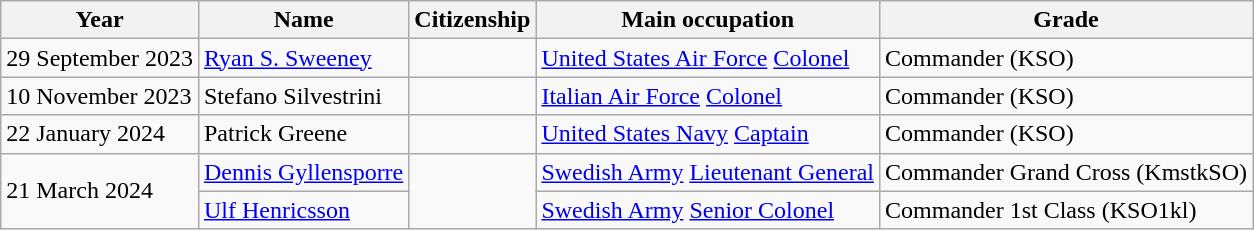<table class=wikitable>
<tr>
<th>Year</th>
<th>Name</th>
<th>Citizenship</th>
<th>Main occupation</th>
<th>Grade</th>
</tr>
<tr>
<td rowspan=1>29 September 2023</td>
<td><a href='#'>Ryan S. Sweeney</a></td>
<td></td>
<td><a href='#'>United States Air Force</a> <a href='#'>Colonel</a></td>
<td>Commander (KSO)</td>
</tr>
<tr>
<td>10 November 2023</td>
<td>Stefano Silvestrini</td>
<td></td>
<td><a href='#'>Italian Air Force</a> <a href='#'>Colonel</a></td>
<td>Commander (KSO)</td>
</tr>
<tr>
<td>22 January 2024</td>
<td>Patrick Greene</td>
<td></td>
<td><a href='#'>United States Navy</a> <a href='#'>Captain</a></td>
<td>Commander (KSO)</td>
</tr>
<tr>
<td rowspan=2>21 March 2024</td>
<td><a href='#'>Dennis Gyllensporre</a></td>
<td rowspan=2></td>
<td><a href='#'>Swedish Army</a> <a href='#'>Lieutenant General</a></td>
<td>Commander Grand Cross (KmstkSO)</td>
</tr>
<tr>
<td><a href='#'>Ulf Henricsson</a></td>
<td><a href='#'>Swedish Army</a> <a href='#'>Senior Colonel</a></td>
<td>Commander 1st Class (KSO1kl)</td>
</tr>
</table>
